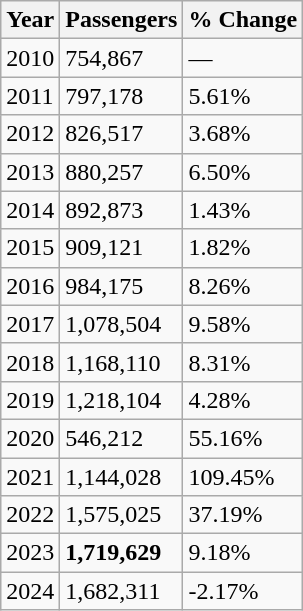<table class="wikitable">
<tr>
<th>Year</th>
<th>Passengers</th>
<th>% Change</th>
</tr>
<tr>
<td>2010</td>
<td>754,867</td>
<td>—</td>
</tr>
<tr>
<td>2011</td>
<td>797,178</td>
<td>5.61%</td>
</tr>
<tr>
<td>2012</td>
<td>826,517</td>
<td>3.68%</td>
</tr>
<tr>
<td>2013</td>
<td>880,257</td>
<td>6.50%</td>
</tr>
<tr>
<td>2014</td>
<td>892,873</td>
<td>1.43%</td>
</tr>
<tr>
<td>2015</td>
<td>909,121</td>
<td>1.82%</td>
</tr>
<tr>
<td>2016</td>
<td>984,175</td>
<td>8.26%</td>
</tr>
<tr>
<td>2017</td>
<td>1,078,504</td>
<td>9.58%</td>
</tr>
<tr>
<td>2018</td>
<td>1,168,110</td>
<td>8.31%</td>
</tr>
<tr>
<td>2019</td>
<td>1,218,104</td>
<td>4.28%</td>
</tr>
<tr>
<td>2020</td>
<td>546,212</td>
<td>55.16%</td>
</tr>
<tr>
<td>2021</td>
<td>1,144,028</td>
<td>109.45%</td>
</tr>
<tr>
<td>2022</td>
<td>1,575,025</td>
<td>37.19%</td>
</tr>
<tr>
<td>2023</td>
<td><strong>1,719,629</strong></td>
<td>9.18%</td>
</tr>
<tr>
<td>2024</td>
<td>1,682,311</td>
<td>-2.17%</td>
</tr>
</table>
